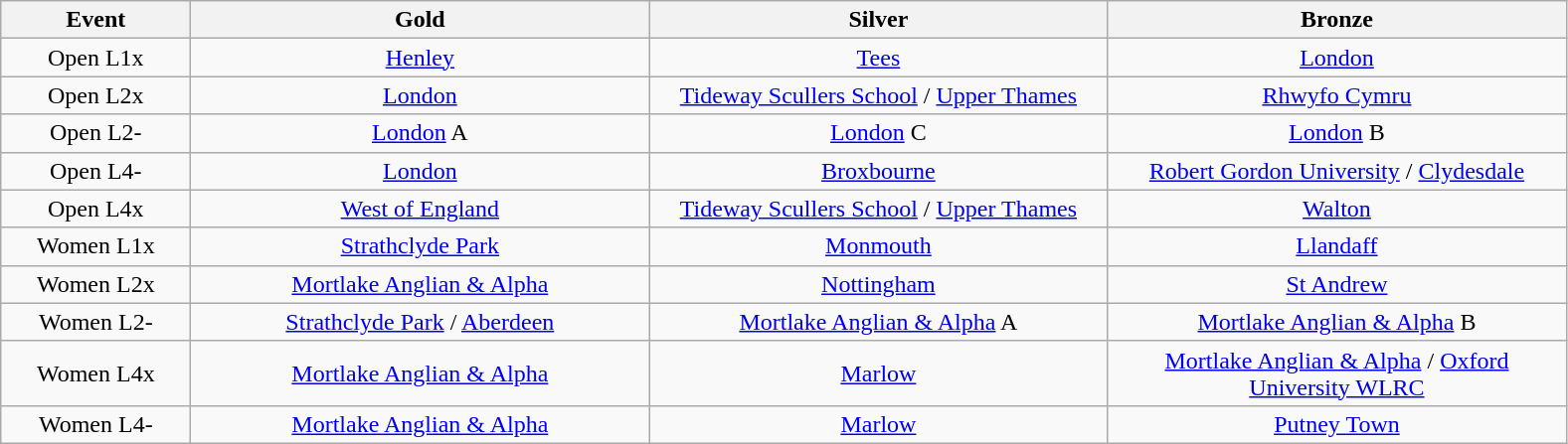<table class="wikitable" style="text-align:center">
<tr>
<th width=120>Event</th>
<th width=300>Gold</th>
<th width=300>Silver</th>
<th width=300>Bronze</th>
</tr>
<tr>
<td>Open L1x</td>
<td><a href='#'>Henley</a></td>
<td><a href='#'>Tees</a></td>
<td><a href='#'>London</a></td>
</tr>
<tr>
<td>Open L2x</td>
<td><a href='#'>London</a></td>
<td><a href='#'>Tideway Scullers School</a> / <a href='#'>Upper Thames</a></td>
<td><a href='#'>Rhwyfo Cymru</a></td>
</tr>
<tr>
<td>Open L2-</td>
<td><a href='#'>London</a> A</td>
<td><a href='#'>London</a> C</td>
<td><a href='#'>London</a> B</td>
</tr>
<tr>
<td>Open L4-</td>
<td><a href='#'>London</a></td>
<td><a href='#'>Broxbourne</a></td>
<td><a href='#'>Robert Gordon University</a> / <a href='#'>Clydesdale</a></td>
</tr>
<tr>
<td>Open L4x</td>
<td><a href='#'>West of England</a></td>
<td><a href='#'>Tideway Scullers School</a> / <a href='#'>Upper Thames</a></td>
<td><a href='#'>Walton</a></td>
</tr>
<tr>
<td>Women L1x</td>
<td><a href='#'>Strathclyde Park</a></td>
<td><a href='#'>Monmouth</a></td>
<td><a href='#'>Llandaff</a></td>
</tr>
<tr>
<td>Women L2x</td>
<td><a href='#'>Mortlake Anglian & Alpha</a></td>
<td><a href='#'>Nottingham</a></td>
<td><a href='#'>St Andrew</a></td>
</tr>
<tr>
<td>Women L2-</td>
<td><a href='#'>Strathclyde Park</a> / <a href='#'>Aberdeen</a></td>
<td><a href='#'>Mortlake Anglian & Alpha</a> A</td>
<td><a href='#'>Mortlake Anglian & Alpha</a> B</td>
</tr>
<tr>
<td>Women L4x</td>
<td><a href='#'>Mortlake Anglian & Alpha</a></td>
<td><a href='#'>Marlow</a></td>
<td><a href='#'>Mortlake Anglian & Alpha</a> / <a href='#'>Oxford University WLRC</a></td>
</tr>
<tr>
<td>Women L4-</td>
<td><a href='#'>Mortlake Anglian & Alpha</a></td>
<td><a href='#'>Marlow</a></td>
<td><a href='#'>Putney Town</a></td>
</tr>
</table>
